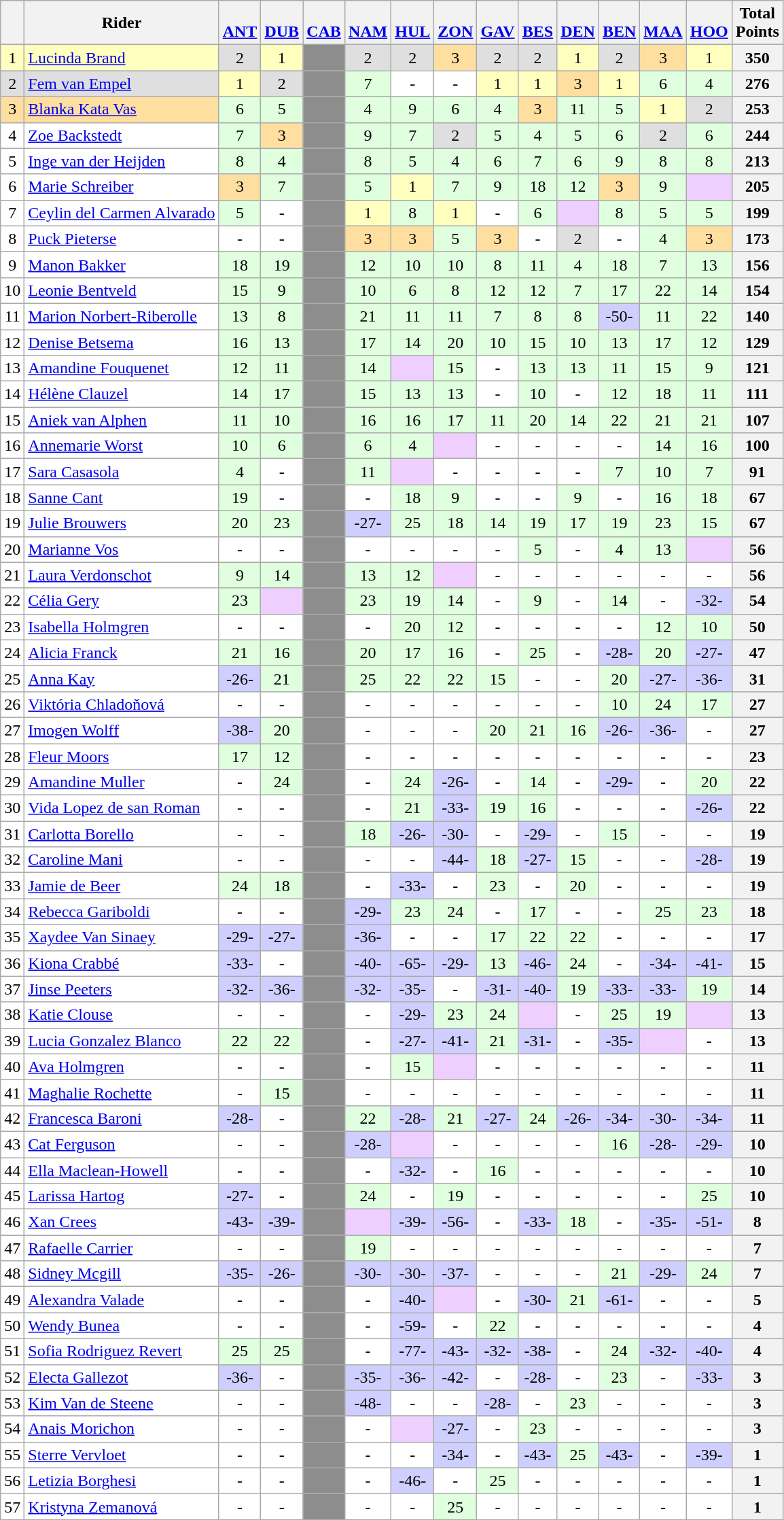<table class ="wikitable" style="font-size: 100%; text-align:center">
<tr style = "vertical-align:middle;">
<th style = "vertical-align:middle"></th>
<th style = "vertical-align:middle;background">Rider</th>
<th><br><a href='#'> ANT</a></th>
<th><br><a href='#'> DUB</a></th>
<th><br><a href='#'> CAB</a></th>
<th><br><a href='#'> NAM</a></th>
<th><br><a href='#'> HUL</a></th>
<th><br><a href='#'> ZON</a></th>
<th><br><a href='#'> GAV</a></th>
<th><br><a href='#'> BES</a></th>
<th><br><a href='#'> DEN</a></th>
<th><br><a href='#'> BEN</a></th>
<th><br><a href='#'> MAA</a></th>
<th><br><a href='#'> HOO</a></th>
<th align = "center">Total <br> Points</th>
</tr>
<tr>
<td bgcolor="#FFFFBF">1</td>
<td align="left" bgcolor="#FFFFBF"> <a href='#'>Lucinda Brand</a></td>
<td bgcolor="#DFDFDF">2</td>
<td bgcolor="#FFFFBF">1</td>
<td bgcolor="#8D8D8D"></td>
<td bgcolor="#DFDFDF">2</td>
<td bgcolor="#DFDFDF">2</td>
<td bgcolor="#FFDF9F">3</td>
<td bgcolor="#DFDFDF">2</td>
<td bgcolor="#DFDFDF">2</td>
<td bgcolor="#FFFFBF">1</td>
<td bgcolor="#DFDFDF">2</td>
<td bgcolor="#FFDF9F">3</td>
<td bgcolor="#FFFFBF">1</td>
<th>350</th>
</tr>
<tr>
<td bgcolor="#DFDFDF">2</td>
<td align="left" bgcolor="#DFDFDF"> <a href='#'>Fem van Empel</a></td>
<td bgcolor="#FFFFBF">1</td>
<td bgcolor="#DFDFDF">2</td>
<td bgcolor="#8D8D8D"></td>
<td bgcolor="#DFFFDF">7</td>
<td bgcolor="#FFFFFF">-</td>
<td bgcolor="#FFFFFF">-</td>
<td bgcolor="#FFFFBF">1</td>
<td bgcolor="#FFFFBF">1</td>
<td bgcolor="#FFDF9F">3</td>
<td bgcolor="#FFFFBF">1</td>
<td bgcolor="#DFFFDF">6</td>
<td bgcolor="#DFFFDF">4</td>
<th>276</th>
</tr>
<tr>
<td bgcolor="#FFDF9F">3</td>
<td align="left" bgcolor="#FFDF9F"> <a href='#'>Blanka Kata Vas</a></td>
<td bgcolor="#DFFFDF">6</td>
<td bgcolor="#DFFFDF">5</td>
<td bgcolor="#8D8D8D"></td>
<td bgcolor="#DFFFDF">4</td>
<td bgcolor="#DFFFDF">9</td>
<td bgcolor="#DFFFDF">6</td>
<td bgcolor="#DFFFDF">4</td>
<td bgcolor="#FFDF9F">3</td>
<td bgcolor="#DFFFDF">11</td>
<td bgcolor="#DFFFDF">5</td>
<td bgcolor="#FFFFBF">1</td>
<td bgcolor="#DFDFDF">2</td>
<th>253</th>
</tr>
<tr>
<td bgcolor="#FFFFFF">4</td>
<td align="left" bgcolor="#FFFFFF"> <a href='#'>Zoe Backstedt</a></td>
<td bgcolor="#DFFFDF">7</td>
<td bgcolor="#FFDF9F">3</td>
<td bgcolor="#8D8D8D"></td>
<td bgcolor="#DFFFDF">9</td>
<td bgcolor="#DFFFDF">7</td>
<td bgcolor="#DFDFDF">2</td>
<td bgcolor="#DFFFDF">5</td>
<td bgcolor="#DFFFDF">4</td>
<td bgcolor="#DFFFDF">5</td>
<td bgcolor="#DFFFDF">6</td>
<td bgcolor="#DFDFDF">2</td>
<td bgcolor="#DFFFDF">6</td>
<th>244</th>
</tr>
<tr>
<td bgcolor="#FFFFFF">5</td>
<td align="left" bgcolor="#FFFFFF"> <a href='#'>Inge van der Heijden</a></td>
<td bgcolor="#DFFFDF">8</td>
<td bgcolor="#DFFFDF">4</td>
<td bgcolor="#8D8D8D"></td>
<td bgcolor="#DFFFDF">8</td>
<td bgcolor="#DFFFDF">5</td>
<td bgcolor="#DFFFDF">4</td>
<td bgcolor="#DFFFDF">6</td>
<td bgcolor="#DFFFDF">7</td>
<td bgcolor="#DFFFDF">6</td>
<td bgcolor="#DFFFDF">9</td>
<td bgcolor="#DFFFDF">8</td>
<td bgcolor="#DFFFDF">8</td>
<th>213</th>
</tr>
<tr>
<td bgcolor="#FFFFFF">6</td>
<td align="left" bgcolor="#FFFFFF"> <a href='#'>Marie Schreiber</a></td>
<td bgcolor="#FFDF9F">3</td>
<td bgcolor="#DFFFDF">7</td>
<td bgcolor="#8D8D8D"></td>
<td bgcolor="#DFFFDF">5</td>
<td bgcolor="#FFFFBF">1</td>
<td bgcolor="#DFFFDF">7</td>
<td bgcolor="#DFFFDF">9</td>
<td bgcolor="#DFFFDF">18</td>
<td bgcolor="#DFFFDF">12</td>
<td bgcolor="#FFDF9F">3</td>
<td bgcolor="#DFFFDF">9</td>
<td bgcolor="#EFCFFF"></td>
<th>205</th>
</tr>
<tr>
<td bgcolor="#FFFFFF">7</td>
<td align="left" bgcolor="#FFFFFF"> <a href='#'>Ceylin del Carmen Alvarado</a></td>
<td bgcolor="#DFFFDF">5</td>
<td bgcolor="#FFFFFF">-</td>
<td bgcolor="#8D8D8D"></td>
<td bgcolor="#FFFFBF">1</td>
<td bgcolor="#DFFFDF">8</td>
<td bgcolor="#FFFFBF">1</td>
<td bgcolor="#FFFFFF">-</td>
<td bgcolor="#DFFFDF">6</td>
<td bgcolor="#EFCFFF"></td>
<td bgcolor="#DFFFDF">8</td>
<td bgcolor="#DFFFDF">5</td>
<td bgcolor="#DFFFDF">5</td>
<th>199</th>
</tr>
<tr>
<td bgcolor="#FFFFFF">8</td>
<td align="left" bgcolor="#FFFFFF"> <a href='#'>Puck Pieterse</a></td>
<td bgcolor="#FFFFFF">-</td>
<td bgcolor="#FFFFFF">-</td>
<td bgcolor="#8D8D8D"></td>
<td bgcolor="#FFDF9F">3</td>
<td bgcolor="#FFDF9F">3</td>
<td bgcolor="#DFFFDF">5</td>
<td bgcolor="#FFDF9F">3</td>
<td bgcolor="#FFFFFF">-</td>
<td bgcolor="#DFDFDF">2</td>
<td bgcolor="#FFFFFF">-</td>
<td bgcolor="#DFFFDF">4</td>
<td bgcolor="#FFDF9F">3</td>
<th>173</th>
</tr>
<tr>
<td bgcolor="#FFFFFF">9</td>
<td align="left" bgcolor="#FFFFFF"> <a href='#'>Manon Bakker</a></td>
<td bgcolor="#DFFFDF">18</td>
<td bgcolor="#DFFFDF">19</td>
<td bgcolor="#8D8D8D"></td>
<td bgcolor="#DFFFDF">12</td>
<td bgcolor="#DFFFDF">10</td>
<td bgcolor="#DFFFDF">10</td>
<td bgcolor="#DFFFDF">8</td>
<td bgcolor="#DFFFDF">11</td>
<td bgcolor="#DFFFDF">4</td>
<td bgcolor="#DFFFDF">18</td>
<td bgcolor="#DFFFDF">7</td>
<td bgcolor="#DFFFDF">13</td>
<th>156</th>
</tr>
<tr>
<td bgcolor="#FFFFFF">10</td>
<td align="left" bgcolor="#FFFFFF"> <a href='#'>Leonie Bentveld</a></td>
<td bgcolor="#DFFFDF">15</td>
<td bgcolor="#DFFFDF">9</td>
<td bgcolor="#8D8D8D"></td>
<td bgcolor="#DFFFDF">10</td>
<td bgcolor="#DFFFDF">6</td>
<td bgcolor="#DFFFDF">8</td>
<td bgcolor="#DFFFDF">12</td>
<td bgcolor="#DFFFDF">12</td>
<td bgcolor="#DFFFDF">7</td>
<td bgcolor="#DFFFDF">17</td>
<td bgcolor="#DFFFDF">22</td>
<td bgcolor="#DFFFDF">14</td>
<th>154</th>
</tr>
<tr>
<td bgcolor="#FFFFFF">11</td>
<td align="left" bgcolor="#FFFFFF"> <a href='#'>Marion Norbert-Riberolle</a></td>
<td bgcolor="#DFFFDF">13</td>
<td bgcolor="#DFFFDF">8</td>
<td bgcolor="#8D8D8D"></td>
<td bgcolor="#DFFFDF">21</td>
<td bgcolor="#DFFFDF">11</td>
<td bgcolor="#DFFFDF">11</td>
<td bgcolor="#DFFFDF">7</td>
<td bgcolor="#DFFFDF">8</td>
<td bgcolor="#DFFFDF">8</td>
<td bgcolor="#CFCFFF">-50-</td>
<td bgcolor="#DFFFDF">11</td>
<td bgcolor="#DFFFDF">22</td>
<th>140</th>
</tr>
<tr>
<td bgcolor="#FFFFFF">12</td>
<td align="left" bgcolor="#FFFFFF"> <a href='#'>Denise Betsema</a></td>
<td bgcolor="#DFFFDF">16</td>
<td bgcolor="#DFFFDF">13</td>
<td bgcolor="#8D8D8D"></td>
<td bgcolor="#DFFFDF">17</td>
<td bgcolor="#DFFFDF">14</td>
<td bgcolor="#DFFFDF">20</td>
<td bgcolor="#DFFFDF">10</td>
<td bgcolor="#DFFFDF">15</td>
<td bgcolor="#DFFFDF">10</td>
<td bgcolor="#DFFFDF">13</td>
<td bgcolor="#DFFFDF">17</td>
<td bgcolor="#DFFFDF">12</td>
<th>129</th>
</tr>
<tr>
<td bgcolor="#FFFFFF">13</td>
<td align="left" bgcolor="#FFFFFF"> <a href='#'>Amandine Fouquenet</a></td>
<td bgcolor="#DFFFDF">12</td>
<td bgcolor="#DFFFDF">11</td>
<td bgcolor="#8D8D8D"></td>
<td bgcolor="#DFFFDF">14</td>
<td bgcolor="#EFCFFF"></td>
<td bgcolor="#DFFFDF">15</td>
<td bgcolor="#FFFFFF">-</td>
<td bgcolor="#DFFFDF">13</td>
<td bgcolor="#DFFFDF">13</td>
<td bgcolor="#DFFFDF">11</td>
<td bgcolor="#DFFFDF">15</td>
<td bgcolor="#DFFFDF">9</td>
<th>121</th>
</tr>
<tr>
<td bgcolor="#FFFFFF">14</td>
<td align="left" bgcolor="#FFFFFF"> <a href='#'>Hélène Clauzel</a></td>
<td bgcolor="#DFFFDF">14</td>
<td bgcolor="#DFFFDF">17</td>
<td bgcolor="#8D8D8D"></td>
<td bgcolor="#DFFFDF">15</td>
<td bgcolor="#DFFFDF">13</td>
<td bgcolor="#DFFFDF">13</td>
<td bgcolor="#FFFFFF">-</td>
<td bgcolor="#DFFFDF">10</td>
<td bgcolor="#FFFFFF">-</td>
<td bgcolor="#DFFFDF">12</td>
<td bgcolor="#DFFFDF">18</td>
<td bgcolor="#DFFFDF">11</td>
<th>111</th>
</tr>
<tr>
<td bgcolor="#FFFFFF">15</td>
<td align="left" bgcolor="#FFFFFF"> <a href='#'>Aniek van Alphen</a></td>
<td bgcolor="#DFFFDF">11</td>
<td bgcolor="#DFFFDF">10</td>
<td bgcolor="#8D8D8D"></td>
<td bgcolor="#DFFFDF">16</td>
<td bgcolor="#DFFFDF">16</td>
<td bgcolor="#DFFFDF">17</td>
<td bgcolor="#DFFFDF">11</td>
<td bgcolor="#DFFFDF">20</td>
<td bgcolor="#DFFFDF">14</td>
<td bgcolor="#DFFFDF">22</td>
<td bgcolor="#DFFFDF">21</td>
<td bgcolor="#DFFFDF">21</td>
<th>107</th>
</tr>
<tr>
<td bgcolor="#FFFFFF">16</td>
<td align="left" bgcolor="#FFFFFF"> <a href='#'>Annemarie Worst</a></td>
<td bgcolor="#DFFFDF">10</td>
<td bgcolor="#DFFFDF">6</td>
<td bgcolor="#8D8D8D"></td>
<td bgcolor="#DFFFDF">6</td>
<td bgcolor="#DFFFDF">4</td>
<td bgcolor="#EFCFFF"></td>
<td bgcolor="#FFFFFF">-</td>
<td bgcolor="#FFFFFF">-</td>
<td bgcolor="#FFFFFF">-</td>
<td bgcolor="#FFFFFF">-</td>
<td bgcolor="#DFFFDF">14</td>
<td bgcolor="#DFFFDF">16</td>
<th>100</th>
</tr>
<tr>
<td bgcolor="#FFFFFF">17</td>
<td align="left" bgcolor="#FFFFFF"> <a href='#'>Sara Casasola</a></td>
<td bgcolor="#DFFFDF">4</td>
<td bgcolor="#FFFFFF">-</td>
<td bgcolor="#8D8D8D"></td>
<td bgcolor="#DFFFDF">11</td>
<td bgcolor="#EFCFFF"></td>
<td bgcolor="#FFFFFF">-</td>
<td bgcolor="#FFFFFF">-</td>
<td bgcolor="#FFFFFF">-</td>
<td bgcolor="#FFFFFF">-</td>
<td bgcolor="#DFFFDF">7</td>
<td bgcolor="#DFFFDF">10</td>
<td bgcolor="#DFFFDF">7</td>
<th>91</th>
</tr>
<tr>
<td bgcolor="#FFFFFF">18</td>
<td align="left" bgcolor="#FFFFFF"> <a href='#'>Sanne Cant</a></td>
<td bgcolor="#DFFFDF">19</td>
<td bgcolor="#FFFFFF">-</td>
<td bgcolor="#8D8D8D"></td>
<td bgcolor="#FFFFFF">-</td>
<td bgcolor="#DFFFDF">18</td>
<td bgcolor="#DFFFDF">9</td>
<td bgcolor="#FFFFFF">-</td>
<td bgcolor="#FFFFFF">-</td>
<td bgcolor="#DFFFDF">9</td>
<td bgcolor="#FFFFFF">-</td>
<td bgcolor="#DFFFDF">16</td>
<td bgcolor="#DFFFDF">18</td>
<th>67</th>
</tr>
<tr>
<td bgcolor="#FFFFFF">19</td>
<td align="left" bgcolor="#FFFFFF"> <a href='#'>Julie Brouwers</a></td>
<td bgcolor="#DFFFDF">20</td>
<td bgcolor="#DFFFDF">23</td>
<td bgcolor="#8D8D8D"></td>
<td bgcolor="#CFCFFF">-27-</td>
<td bgcolor="#DFFFDF">25</td>
<td bgcolor="#DFFFDF">18</td>
<td bgcolor="#DFFFDF">14</td>
<td bgcolor="#DFFFDF">19</td>
<td bgcolor="#DFFFDF">17</td>
<td bgcolor="#DFFFDF">19</td>
<td bgcolor="#DFFFDF">23</td>
<td bgcolor="#DFFFDF">15</td>
<th>67</th>
</tr>
<tr>
<td bgcolor="#FFFFFF">20</td>
<td align="left" bgcolor="#FFFFFF"> <a href='#'>Marianne Vos</a></td>
<td bgcolor="#FFFFFF">-</td>
<td bgcolor="#FFFFFF">-</td>
<td bgcolor="#8D8D8D"></td>
<td bgcolor="#FFFFFF">-</td>
<td bgcolor="#FFFFFF">-</td>
<td bgcolor="#FFFFFF">-</td>
<td bgcolor="#FFFFFF">-</td>
<td bgcolor="#DFFFDF">5</td>
<td bgcolor="#FFFFFF">-</td>
<td bgcolor="#DFFFDF">4</td>
<td bgcolor="#DFFFDF">13</td>
<td bgcolor="#EFCFFF"></td>
<th>56</th>
</tr>
<tr>
<td bgcolor="#FFFFFF">21</td>
<td align="left" bgcolor="#FFFFFF"> <a href='#'>Laura Verdonschot</a></td>
<td bgcolor="#DFFFDF">9</td>
<td bgcolor="#DFFFDF">14</td>
<td bgcolor="#8D8D8D"></td>
<td bgcolor="#DFFFDF">13</td>
<td bgcolor="#DFFFDF">12</td>
<td bgcolor="#EFCFFF"></td>
<td bgcolor="#FFFFFF">-</td>
<td bgcolor="#FFFFFF">-</td>
<td bgcolor="#FFFFFF">-</td>
<td bgcolor="#FFFFFF">-</td>
<td bgcolor="#FFFFFF">-</td>
<td bgcolor="#FFFFFF">-</td>
<th>56</th>
</tr>
<tr>
<td bgcolor="#FFFFFF">22</td>
<td align="left" bgcolor="#FFFFFF"> <a href='#'>Célia Gery</a></td>
<td bgcolor="#DFFFDF">23</td>
<td bgcolor="#EFCFFF"></td>
<td bgcolor="#8D8D8D"></td>
<td bgcolor="#DFFFDF">23</td>
<td bgcolor="#DFFFDF">19</td>
<td bgcolor="#DFFFDF">14</td>
<td bgcolor="#FFFFFF">-</td>
<td bgcolor="#DFFFDF">9</td>
<td bgcolor="#FFFFFF">-</td>
<td bgcolor="#DFFFDF">14</td>
<td bgcolor="#FFFFFF">-</td>
<td bgcolor="#CFCFFF">-32-</td>
<th>54</th>
</tr>
<tr>
<td bgcolor="#FFFFFF">23</td>
<td align="left" bgcolor="#FFFFFF"> <a href='#'>Isabella Holmgren</a></td>
<td bgcolor="#FFFFFF">-</td>
<td bgcolor="#FFFFFF">-</td>
<td bgcolor="#8D8D8D"></td>
<td bgcolor="#FFFFFF">-</td>
<td bgcolor="#DFFFDF">20</td>
<td bgcolor="#DFFFDF">12</td>
<td bgcolor="#FFFFFF">-</td>
<td bgcolor="#FFFFFF">-</td>
<td bgcolor="#FFFFFF">-</td>
<td bgcolor="#FFFFFF">-</td>
<td bgcolor="#DFFFDF">12</td>
<td bgcolor="#DFFFDF">10</td>
<th>50</th>
</tr>
<tr>
<td bgcolor="#FFFFFF">24</td>
<td align="left" bgcolor="#FFFFFF"> <a href='#'>Alicia Franck</a></td>
<td bgcolor="#DFFFDF">21</td>
<td bgcolor="#DFFFDF">16</td>
<td bgcolor="#8D8D8D"></td>
<td bgcolor="#DFFFDF">20</td>
<td bgcolor="#DFFFDF">17</td>
<td bgcolor="#DFFFDF">16</td>
<td bgcolor="#FFFFFF">-</td>
<td bgcolor="#DFFFDF">25</td>
<td bgcolor="#FFFFFF">-</td>
<td bgcolor="#CFCFFF">-28-</td>
<td bgcolor="#DFFFDF">20</td>
<td bgcolor="#CFCFFF">-27-</td>
<th>47</th>
</tr>
<tr>
<td bgcolor="#FFFFFF">25</td>
<td align="left" bgcolor="#FFFFFF"> <a href='#'>Anna Kay</a></td>
<td bgcolor="#CFCFFF">-26-</td>
<td bgcolor="#DFFFDF">21</td>
<td bgcolor="#8D8D8D"></td>
<td bgcolor="#DFFFDF">25</td>
<td bgcolor="#DFFFDF">22</td>
<td bgcolor="#DFFFDF">22</td>
<td bgcolor="#DFFFDF">15</td>
<td bgcolor="#FFFFFF">-</td>
<td bgcolor="#FFFFFF">-</td>
<td bgcolor="#DFFFDF">20</td>
<td bgcolor="#CFCFFF">-27-</td>
<td bgcolor="#CFCFFF">-36-</td>
<th>31</th>
</tr>
<tr>
<td bgcolor="#FFFFFF">26</td>
<td align="left" bgcolor="#FFFFFF"> <a href='#'>Viktória Chladoňová</a></td>
<td bgcolor="#FFFFFF">-</td>
<td bgcolor="#FFFFFF">-</td>
<td bgcolor="#8D8D8D"></td>
<td bgcolor="#FFFFFF">-</td>
<td bgcolor="#FFFFFF">-</td>
<td bgcolor="#FFFFFF">-</td>
<td bgcolor="#FFFFFF">-</td>
<td bgcolor="#FFFFFF">-</td>
<td bgcolor="#FFFFFF">-</td>
<td bgcolor="#DFFFDF">10</td>
<td bgcolor="#DFFFDF">24</td>
<td bgcolor="#DFFFDF">17</td>
<th>27</th>
</tr>
<tr>
<td bgcolor="#FFFFFF">27</td>
<td align="left" bgcolor="#FFFFFF"> <a href='#'>Imogen Wolff</a></td>
<td bgcolor="#CFCFFF">-38-</td>
<td bgcolor="#DFFFDF">20</td>
<td bgcolor="#8D8D8D"></td>
<td bgcolor="#FFFFFF">-</td>
<td bgcolor="#FFFFFF">-</td>
<td bgcolor="#FFFFFF">-</td>
<td bgcolor="#DFFFDF">20</td>
<td bgcolor="#DFFFDF">21</td>
<td bgcolor="#DFFFDF">16</td>
<td bgcolor="#CFCFFF">-26-</td>
<td bgcolor="#CFCFFF">-36-</td>
<td bgcolor="#FFFFFF">-</td>
<th>27</th>
</tr>
<tr>
<td bgcolor="#FFFFFF">28</td>
<td align="left" bgcolor="#FFFFFF"> <a href='#'>Fleur Moors</a></td>
<td bgcolor="#DFFFDF">17</td>
<td bgcolor="#DFFFDF">12</td>
<td bgcolor="#8D8D8D"></td>
<td bgcolor="#FFFFFF">-</td>
<td bgcolor="#FFFFFF">-</td>
<td bgcolor="#FFFFFF">-</td>
<td bgcolor="#FFFFFF">-</td>
<td bgcolor="#FFFFFF">-</td>
<td bgcolor="#FFFFFF">-</td>
<td bgcolor="#FFFFFF">-</td>
<td bgcolor="#FFFFFF">-</td>
<td bgcolor="#FFFFFF">-</td>
<th>23</th>
</tr>
<tr>
<td bgcolor="#FFFFFF">29</td>
<td align="left" bgcolor="#FFFFFF"> <a href='#'>Amandine Muller</a></td>
<td bgcolor="#FFFFFF">-</td>
<td bgcolor="#DFFFDF">24</td>
<td bgcolor="#8D8D8D"></td>
<td bgcolor="#FFFFFF">-</td>
<td bgcolor="#DFFFDF">24</td>
<td bgcolor="#CFCFFF">-26-</td>
<td bgcolor="#FFFFFF">-</td>
<td bgcolor="#DFFFDF">14</td>
<td bgcolor="#FFFFFF">-</td>
<td bgcolor="#CFCFFF">-29-</td>
<td bgcolor="#FFFFFF">-</td>
<td bgcolor="#DFFFDF">20</td>
<th>22</th>
</tr>
<tr>
<td bgcolor="#FFFFFF">30</td>
<td align="left" bgcolor="#FFFFFF"> <a href='#'>Vida Lopez de san Roman</a></td>
<td bgcolor="#FFFFFF">-</td>
<td bgcolor="#FFFFFF">-</td>
<td bgcolor="#8D8D8D"></td>
<td bgcolor="#FFFFFF">-</td>
<td bgcolor="#DFFFDF">21</td>
<td bgcolor="#CFCFFF">-33-</td>
<td bgcolor="#DFFFDF">19</td>
<td bgcolor="#DFFFDF">16</td>
<td bgcolor="#FFFFFF">-</td>
<td bgcolor="#FFFFFF">-</td>
<td bgcolor="#FFFFFF">-</td>
<td bgcolor="#CFCFFF">-26-</td>
<th>22</th>
</tr>
<tr>
<td bgcolor="#FFFFFF">31</td>
<td align="left" bgcolor="#FFFFFF"> <a href='#'>Carlotta Borello</a></td>
<td bgcolor="#FFFFFF">-</td>
<td bgcolor="#FFFFFF">-</td>
<td bgcolor="#8D8D8D"></td>
<td bgcolor="#DFFFDF">18</td>
<td bgcolor="#CFCFFF">-26-</td>
<td bgcolor="#CFCFFF">-30-</td>
<td bgcolor="#FFFFFF">-</td>
<td bgcolor="#CFCFFF">-29-</td>
<td bgcolor="#FFFFFF">-</td>
<td bgcolor="#DFFFDF">15</td>
<td bgcolor="#FFFFFF">-</td>
<td bgcolor="#FFFFFF">-</td>
<th>19</th>
</tr>
<tr>
<td bgcolor="#FFFFFF">32</td>
<td align="left" bgcolor="#FFFFFF"> <a href='#'>Caroline Mani</a></td>
<td bgcolor="#FFFFFF">-</td>
<td bgcolor="#FFFFFF">-</td>
<td bgcolor="#8D8D8D"></td>
<td bgcolor="#FFFFFF">-</td>
<td bgcolor="#FFFFFF">-</td>
<td bgcolor="#CFCFFF">-44-</td>
<td bgcolor="#DFFFDF">18</td>
<td bgcolor="#CFCFFF">-27-</td>
<td bgcolor="#DFFFDF">15</td>
<td bgcolor="#FFFFFF">-</td>
<td bgcolor="#FFFFFF">-</td>
<td bgcolor="#CFCFFF">-28-</td>
<th>19</th>
</tr>
<tr>
<td bgcolor="#FFFFFF">33</td>
<td align="left" bgcolor="#FFFFFF"> <a href='#'>Jamie de Beer</a></td>
<td bgcolor="#DFFFDF">24</td>
<td bgcolor="#DFFFDF">18</td>
<td bgcolor="#8D8D8D"></td>
<td bgcolor="#FFFFFF">-</td>
<td bgcolor="#CFCFFF">-33-</td>
<td bgcolor="#FFFFFF">-</td>
<td bgcolor="#DFFFDF">23</td>
<td bgcolor="#FFFFFF">-</td>
<td bgcolor="#DFFFDF">20</td>
<td bgcolor="#FFFFFF">-</td>
<td bgcolor="#FFFFFF">-</td>
<td bgcolor="#FFFFFF">-</td>
<th>19</th>
</tr>
<tr>
<td bgcolor="#FFFFFF">34</td>
<td align="left" bgcolor="#FFFFFF"> <a href='#'>Rebecca Gariboldi</a></td>
<td bgcolor="#FFFFFF">-</td>
<td bgcolor="#FFFFFF">-</td>
<td bgcolor="#8D8D8D"></td>
<td bgcolor="#CFCFFF">-29-</td>
<td bgcolor="#DFFFDF">23</td>
<td bgcolor="#DFFFDF">24</td>
<td bgcolor="#FFFFFF">-</td>
<td bgcolor="#DFFFDF">17</td>
<td bgcolor="#FFFFFF">-</td>
<td bgcolor="#FFFFFF">-</td>
<td bgcolor="#DFFFDF">25</td>
<td bgcolor="#DFFFDF">23</td>
<th>18</th>
</tr>
<tr>
<td bgcolor="#FFFFFF">35</td>
<td align="left" bgcolor="#FFFFFF"> <a href='#'>Xaydee Van Sinaey</a></td>
<td bgcolor="#CFCFFF">-29-</td>
<td bgcolor="#CFCFFF">-27-</td>
<td bgcolor="#8D8D8D"></td>
<td bgcolor="#CFCFFF">-36-</td>
<td bgcolor="#FFFFFF">-</td>
<td bgcolor="#FFFFFF">-</td>
<td bgcolor="#DFFFDF">17</td>
<td bgcolor="#DFFFDF">22</td>
<td bgcolor="#DFFFDF">22</td>
<td bgcolor="#FFFFFF">-</td>
<td bgcolor="#FFFFFF">-</td>
<td bgcolor="#FFFFFF">-</td>
<th>17</th>
</tr>
<tr>
<td bgcolor="#FFFFFF">36</td>
<td align="left" bgcolor="#FFFFFF"> <a href='#'>Kiona Crabbé</a></td>
<td bgcolor="#CFCFFF">-33-</td>
<td bgcolor="#FFFFFF">-</td>
<td bgcolor="#8D8D8D"></td>
<td bgcolor="#CFCFFF">-40-</td>
<td bgcolor="#CFCFFF">-65-</td>
<td bgcolor="#CFCFFF">-29-</td>
<td bgcolor="#DFFFDF">13</td>
<td bgcolor="#CFCFFF">-46-</td>
<td bgcolor="#DFFFDF">24</td>
<td bgcolor="#FFFFFF">-</td>
<td bgcolor="#CFCFFF">-34-</td>
<td bgcolor="#CFCFFF">-41-</td>
<th>15</th>
</tr>
<tr>
<td bgcolor="#FFFFFF">37</td>
<td align="left" bgcolor="#FFFFFF"> <a href='#'>Jinse Peeters</a></td>
<td bgcolor="#CFCFFF">-32-</td>
<td bgcolor="#CFCFFF">-36-</td>
<td bgcolor="#8D8D8D"></td>
<td bgcolor="#CFCFFF">-32-</td>
<td bgcolor="#CFCFFF">-35-</td>
<td bgcolor="#FFFFFF">-</td>
<td bgcolor="#CFCFFF">-31-</td>
<td bgcolor="#CFCFFF">-40-</td>
<td bgcolor="#DFFFDF">19</td>
<td bgcolor="#CFCFFF">-33-</td>
<td bgcolor="#CFCFFF">-33-</td>
<td bgcolor="#DFFFDF">19</td>
<th>14</th>
</tr>
<tr>
<td bgcolor="#FFFFFF">38</td>
<td align="left" bgcolor="#FFFFFF"> <a href='#'>Katie Clouse</a></td>
<td bgcolor="#FFFFFF">-</td>
<td bgcolor="#FFFFFF">-</td>
<td bgcolor="#8D8D8D"></td>
<td bgcolor="#FFFFFF">-</td>
<td bgcolor="#CFCFFF">-29-</td>
<td bgcolor="#DFFFDF">23</td>
<td bgcolor="#DFFFDF">24</td>
<td bgcolor="#EFCFFF"></td>
<td bgcolor="#FFFFFF">-</td>
<td bgcolor="#DFFFDF">25</td>
<td bgcolor="#DFFFDF">19</td>
<td bgcolor="#EFCFFF"></td>
<th>13</th>
</tr>
<tr>
<td bgcolor="#FFFFFF">39</td>
<td align="left" bgcolor="#FFFFFF"> <a href='#'>Lucia Gonzalez Blanco</a></td>
<td bgcolor="#DFFFDF">22</td>
<td bgcolor="#DFFFDF">22</td>
<td bgcolor="#8D8D8D"></td>
<td bgcolor="#FFFFFF">-</td>
<td bgcolor="#CFCFFF">-27-</td>
<td bgcolor="#CFCFFF">-41-</td>
<td bgcolor="#DFFFDF">21</td>
<td bgcolor="#CFCFFF">-31-</td>
<td bgcolor="#FFFFFF">-</td>
<td bgcolor="#CFCFFF">-35-</td>
<td bgcolor="#EFCFFF"></td>
<td bgcolor="#FFFFFF">-</td>
<th>13</th>
</tr>
<tr>
<td bgcolor="#FFFFFF">40</td>
<td align="left" bgcolor="#FFFFFF"> <a href='#'>Ava Holmgren</a></td>
<td bgcolor="#FFFFFF">-</td>
<td bgcolor="#FFFFFF">-</td>
<td bgcolor="#8D8D8D"></td>
<td bgcolor="#FFFFFF">-</td>
<td bgcolor="#DFFFDF">15</td>
<td bgcolor="#EFCFFF"></td>
<td bgcolor="#FFFFFF">-</td>
<td bgcolor="#FFFFFF">-</td>
<td bgcolor="#FFFFFF">-</td>
<td bgcolor="#FFFFFF">-</td>
<td bgcolor="#FFFFFF">-</td>
<td bgcolor="#FFFFFF">-</td>
<th>11</th>
</tr>
<tr>
<td bgcolor="#FFFFFF">41</td>
<td align="left" bgcolor="#FFFFFF"> <a href='#'>Maghalie Rochette</a></td>
<td bgcolor="#FFFFFF">-</td>
<td bgcolor="#DFFFDF">15</td>
<td bgcolor="#8D8D8D"></td>
<td bgcolor="#FFFFFF">-</td>
<td bgcolor="#FFFFFF">-</td>
<td bgcolor="#FFFFFF">-</td>
<td bgcolor="#FFFFFF">-</td>
<td bgcolor="#FFFFFF">-</td>
<td bgcolor="#FFFFFF">-</td>
<td bgcolor="#FFFFFF">-</td>
<td bgcolor="#FFFFFF">-</td>
<td bgcolor="#FFFFFF">-</td>
<th>11</th>
</tr>
<tr>
<td bgcolor="#FFFFFF">42</td>
<td align="left" bgcolor="#FFFFFF"> <a href='#'>Francesca Baroni</a></td>
<td bgcolor="#CFCFFF">-28-</td>
<td bgcolor="#FFFFFF">-</td>
<td bgcolor="#8D8D8D"></td>
<td bgcolor="#DFFFDF">22</td>
<td bgcolor="#CFCFFF">-28-</td>
<td bgcolor="#DFFFDF">21</td>
<td bgcolor="#CFCFFF">-27-</td>
<td bgcolor="#DFFFDF">24</td>
<td bgcolor="#CFCFFF">-26-</td>
<td bgcolor="#CFCFFF">-34-</td>
<td bgcolor="#CFCFFF">-30-</td>
<td bgcolor="#CFCFFF">-34-</td>
<th>11</th>
</tr>
<tr>
<td bgcolor="#FFFFFF">43</td>
<td align="left" bgcolor="#FFFFFF"> <a href='#'>Cat Ferguson</a></td>
<td bgcolor="#FFFFFF">-</td>
<td bgcolor="#FFFFFF">-</td>
<td bgcolor="#8D8D8D"></td>
<td bgcolor="#CFCFFF">-28-</td>
<td bgcolor="#EFCFFF"></td>
<td bgcolor="#FFFFFF">-</td>
<td bgcolor="#FFFFFF">-</td>
<td bgcolor="#FFFFFF">-</td>
<td bgcolor="#FFFFFF">-</td>
<td bgcolor="#DFFFDF">16</td>
<td bgcolor="#CFCFFF">-28-</td>
<td bgcolor="#CFCFFF">-29-</td>
<th>10</th>
</tr>
<tr>
<td bgcolor="#FFFFFF">44</td>
<td align="left" bgcolor="#FFFFFF"> <a href='#'>Ella Maclean-Howell</a></td>
<td bgcolor="#FFFFFF">-</td>
<td bgcolor="#FFFFFF">-</td>
<td bgcolor="#8D8D8D"></td>
<td bgcolor="#FFFFFF">-</td>
<td bgcolor="#CFCFFF">-32-</td>
<td bgcolor="#FFFFFF">-</td>
<td bgcolor="#DFFFDF">16</td>
<td bgcolor="#FFFFFF">-</td>
<td bgcolor="#FFFFFF">-</td>
<td bgcolor="#FFFFFF">-</td>
<td bgcolor="#FFFFFF">-</td>
<td bgcolor="#FFFFFF">-</td>
<th>10</th>
</tr>
<tr>
<td bgcolor="#FFFFFF">45</td>
<td align="left" bgcolor="#FFFFFF"> <a href='#'>Larissa Hartog</a></td>
<td bgcolor="#CFCFFF">-27-</td>
<td bgcolor="#FFFFFF">-</td>
<td bgcolor="#8D8D8D"></td>
<td bgcolor="#DFFFDF">24</td>
<td bgcolor="#FFFFFF">-</td>
<td bgcolor="#DFFFDF">19</td>
<td bgcolor="#FFFFFF">-</td>
<td bgcolor="#FFFFFF">-</td>
<td bgcolor="#FFFFFF">-</td>
<td bgcolor="#FFFFFF">-</td>
<td bgcolor="#FFFFFF">-</td>
<td bgcolor="#DFFFDF">25</td>
<th>10</th>
</tr>
<tr>
<td bgcolor="#FFFFFF">46</td>
<td align="left" bgcolor="#FFFFFF"> <a href='#'>Xan Crees</a></td>
<td bgcolor="#CFCFFF">-43-</td>
<td bgcolor="#CFCFFF">-39-</td>
<td bgcolor="#8D8D8D"></td>
<td bgcolor="#EFCFFF"></td>
<td bgcolor="#CFCFFF">-39-</td>
<td bgcolor="#CFCFFF">-56-</td>
<td bgcolor="#FFFFFF">-</td>
<td bgcolor="#CFCFFF">-33-</td>
<td bgcolor="#DFFFDF">18</td>
<td bgcolor="#FFFFFF">-</td>
<td bgcolor="#CFCFFF">-35-</td>
<td bgcolor="#CFCFFF">-51-</td>
<th>8</th>
</tr>
<tr>
<td bgcolor="#FFFFFF">47</td>
<td align="left" bgcolor="#FFFFFF"> <a href='#'>Rafaelle Carrier</a></td>
<td bgcolor="#FFFFFF">-</td>
<td bgcolor="#FFFFFF">-</td>
<td bgcolor="#8D8D8D"></td>
<td bgcolor="#DFFFDF">19</td>
<td bgcolor="#FFFFFF">-</td>
<td bgcolor="#FFFFFF">-</td>
<td bgcolor="#FFFFFF">-</td>
<td bgcolor="#FFFFFF">-</td>
<td bgcolor="#FFFFFF">-</td>
<td bgcolor="#FFFFFF">-</td>
<td bgcolor="#FFFFFF">-</td>
<td bgcolor="#FFFFFF">-</td>
<th>7</th>
</tr>
<tr>
<td bgcolor="#FFFFFF">48</td>
<td align="left" bgcolor="#FFFFFF"> <a href='#'>Sidney Mcgill</a></td>
<td bgcolor="#CFCFFF">-35-</td>
<td bgcolor="#CFCFFF">-26-</td>
<td bgcolor="#8D8D8D"></td>
<td bgcolor="#CFCFFF">-30-</td>
<td bgcolor="#CFCFFF">-30-</td>
<td bgcolor="#CFCFFF">-37-</td>
<td bgcolor="#FFFFFF">-</td>
<td bgcolor="#FFFFFF">-</td>
<td bgcolor="#FFFFFF">-</td>
<td bgcolor="#DFFFDF">21</td>
<td bgcolor="#CFCFFF">-29-</td>
<td bgcolor="#DFFFDF">24</td>
<th>7</th>
</tr>
<tr>
<td bgcolor="#FFFFFF">49</td>
<td align="left" bgcolor="#FFFFFF"> <a href='#'>Alexandra Valade</a></td>
<td bgcolor="#FFFFFF">-</td>
<td bgcolor="#FFFFFF">-</td>
<td bgcolor="#8D8D8D"></td>
<td bgcolor="#FFFFFF">-</td>
<td bgcolor="#CFCFFF">-40-</td>
<td bgcolor="#EFCFFF"></td>
<td bgcolor="#FFFFFF">-</td>
<td bgcolor="#CFCFFF">-30-</td>
<td bgcolor="#DFFFDF">21</td>
<td bgcolor="#CFCFFF">-61-</td>
<td bgcolor="#FFFFFF">-</td>
<td bgcolor="#FFFFFF">-</td>
<th>5</th>
</tr>
<tr>
<td bgcolor="#FFFFFF">50</td>
<td align="left" bgcolor="#FFFFFF"> <a href='#'>Wendy Bunea</a></td>
<td bgcolor="#FFFFFF">-</td>
<td bgcolor="#FFFFFF">-</td>
<td bgcolor="#8D8D8D"></td>
<td bgcolor="#FFFFFF">-</td>
<td bgcolor="#CFCFFF">-59-</td>
<td bgcolor="#FFFFFF">-</td>
<td bgcolor="#DFFFDF">22</td>
<td bgcolor="#FFFFFF">-</td>
<td bgcolor="#FFFFFF">-</td>
<td bgcolor="#FFFFFF">-</td>
<td bgcolor="#FFFFFF">-</td>
<td bgcolor="#FFFFFF">-</td>
<th>4</th>
</tr>
<tr>
<td bgcolor="#FFFFFF">51</td>
<td align="left" bgcolor="#FFFFFF"> <a href='#'>Sofia Rodriguez Revert</a></td>
<td bgcolor="#DFFFDF">25</td>
<td bgcolor="#DFFFDF">25</td>
<td bgcolor="#8D8D8D"></td>
<td bgcolor="#FFFFFF">-</td>
<td bgcolor="#CFCFFF">-77-</td>
<td bgcolor="#CFCFFF">-43-</td>
<td bgcolor="#CFCFFF">-32-</td>
<td bgcolor="#CFCFFF">-38-</td>
<td bgcolor="#FFFFFF">-</td>
<td bgcolor="#DFFFDF">24</td>
<td bgcolor="#CFCFFF">-32-</td>
<td bgcolor="#CFCFFF">-40-</td>
<th>4</th>
</tr>
<tr>
<td bgcolor="#FFFFFF">52</td>
<td align="left" bgcolor="#FFFFFF"> <a href='#'>Electa Gallezot</a></td>
<td bgcolor="#CFCFFF">-36-</td>
<td bgcolor="#FFFFFF">-</td>
<td bgcolor="#8D8D8D"></td>
<td bgcolor="#CFCFFF">-35-</td>
<td bgcolor="#CFCFFF">-36-</td>
<td bgcolor="#CFCFFF">-42-</td>
<td bgcolor="#FFFFFF">-</td>
<td bgcolor="#CFCFFF">-28-</td>
<td bgcolor="#FFFFFF">-</td>
<td bgcolor="#DFFFDF">23</td>
<td bgcolor="#FFFFFF">-</td>
<td bgcolor="#CFCFFF">-33-</td>
<th>3</th>
</tr>
<tr>
<td bgcolor="#FFFFFF">53</td>
<td align="left" bgcolor="#FFFFFF"> <a href='#'>Kim Van de Steene</a></td>
<td bgcolor="#FFFFFF">-</td>
<td bgcolor="#FFFFFF">-</td>
<td bgcolor="#8D8D8D"></td>
<td bgcolor="#CFCFFF">-48-</td>
<td bgcolor="#FFFFFF">-</td>
<td bgcolor="#FFFFFF">-</td>
<td bgcolor="#CFCFFF">-28-</td>
<td bgcolor="#FFFFFF">-</td>
<td bgcolor="#DFFFDF">23</td>
<td bgcolor="#FFFFFF">-</td>
<td bgcolor="#FFFFFF">-</td>
<td bgcolor="#FFFFFF">-</td>
<th>3</th>
</tr>
<tr>
<td bgcolor="#FFFFFF">54</td>
<td align="left" bgcolor="#FFFFFF"> <a href='#'>Anais Morichon</a></td>
<td bgcolor="#FFFFFF">-</td>
<td bgcolor="#FFFFFF">-</td>
<td bgcolor="#8D8D8D"></td>
<td bgcolor="#FFFFFF">-</td>
<td bgcolor="#EFCFFF"></td>
<td bgcolor="#CFCFFF">-27-</td>
<td bgcolor="#FFFFFF">-</td>
<td bgcolor="#DFFFDF">23</td>
<td bgcolor="#FFFFFF">-</td>
<td bgcolor="#FFFFFF">-</td>
<td bgcolor="#FFFFFF">-</td>
<td bgcolor="#FFFFFF">-</td>
<th>3</th>
</tr>
<tr>
<td bgcolor="#FFFFFF">55</td>
<td align="left" bgcolor="#FFFFFF"> <a href='#'>Sterre Vervloet</a></td>
<td bgcolor="#FFFFFF">-</td>
<td bgcolor="#FFFFFF">-</td>
<td bgcolor="#8D8D8D"></td>
<td bgcolor="#FFFFFF">-</td>
<td bgcolor="#FFFFFF">-</td>
<td bgcolor="#CFCFFF">-34-</td>
<td bgcolor="#FFFFFF">-</td>
<td bgcolor="#CFCFFF">-43-</td>
<td bgcolor="#DFFFDF">25</td>
<td bgcolor="#CFCFFF">-43-</td>
<td bgcolor="#FFFFFF">-</td>
<td bgcolor="#CFCFFF">-39-</td>
<th>1</th>
</tr>
<tr>
<td bgcolor="#FFFFFF">56</td>
<td align="left" bgcolor="#FFFFFF"> <a href='#'>Letizia Borghesi</a></td>
<td bgcolor="#FFFFFF">-</td>
<td bgcolor="#FFFFFF">-</td>
<td bgcolor="#8D8D8D"></td>
<td bgcolor="#FFFFFF">-</td>
<td bgcolor="#CFCFFF">-46-</td>
<td bgcolor="#FFFFFF">-</td>
<td bgcolor="#DFFFDF">25</td>
<td bgcolor="#FFFFFF">-</td>
<td bgcolor="#FFFFFF">-</td>
<td bgcolor="#FFFFFF">-</td>
<td bgcolor="#FFFFFF">-</td>
<td bgcolor="#FFFFFF">-</td>
<th>1</th>
</tr>
<tr>
<td bgcolor="#FFFFFF">57</td>
<td align="left" bgcolor="#FFFFFF"> <a href='#'>Kristyna Zemanová</a></td>
<td bgcolor="#FFFFFF">-</td>
<td bgcolor="#FFFFFF">-</td>
<td bgcolor="#8D8D8D"></td>
<td bgcolor="#FFFFFF">-</td>
<td bgcolor="#FFFFFF">-</td>
<td bgcolor="#DFFFDF">25</td>
<td bgcolor="#FFFFFF">-</td>
<td bgcolor="#FFFFFF">-</td>
<td bgcolor="#FFFFFF">-</td>
<td bgcolor="#FFFFFF">-</td>
<td bgcolor="#FFFFFF">-</td>
<td bgcolor="#FFFFFF">-</td>
<th>1</th>
</tr>
</table>
